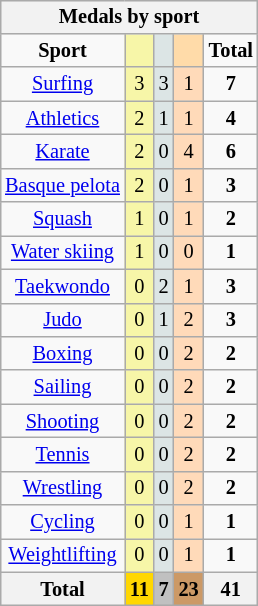<table class=wikitable style="font-size:85%; float:right;text-align:center">
<tr bgcolor=EFEFEF>
<th colspan=7><strong>Medals by sport</strong></th>
</tr>
<tr>
<td><strong>Sport</strong></td>
<td bgcolor=F7F6A8></td>
<td bgcolor=DCE5E5></td>
<td bgcolor=FFDBA9></td>
<td><strong>Total</strong></td>
</tr>
<tr>
<td><a href='#'>Surfing</a></td>
<td bgcolor=F7F6A8>3</td>
<td bgcolor=DCE5E5>3</td>
<td bgcolor=FFDAB9>1</td>
<td><strong>7</strong></td>
</tr>
<tr>
<td><a href='#'>Athletics</a></td>
<td bgcolor=F7F6A8>2</td>
<td bgcolor=DCE5E5>1</td>
<td bgcolor=FFDAB9>1</td>
<td><strong>4</strong></td>
</tr>
<tr>
<td><a href='#'>Karate</a></td>
<td bgcolor=F7F6A8>2</td>
<td bgcolor=DCE5E5>0</td>
<td bgcolor=FFDAB9>4</td>
<td><strong>6</strong></td>
</tr>
<tr>
<td><a href='#'>Basque pelota</a></td>
<td bgcolor=F7F6A8>2</td>
<td bgcolor=DCE5E5>0</td>
<td bgcolor=FFDAB9>1</td>
<td><strong>3</strong></td>
</tr>
<tr>
<td><a href='#'>Squash</a></td>
<td bgcolor=F7F6A8>1</td>
<td bgcolor=DCE5E5>0</td>
<td bgcolor=FFDAB9>1</td>
<td><strong>2</strong></td>
</tr>
<tr>
<td><a href='#'>Water skiing</a></td>
<td bgcolor=F7F6A8>1</td>
<td bgcolor=DCE5E5>0</td>
<td bgcolor=FFDAB9>0</td>
<td><strong>1</strong></td>
</tr>
<tr>
<td><a href='#'>Taekwondo</a></td>
<td bgcolor=F7F6A8>0</td>
<td bgcolor=DCE5E5>2</td>
<td bgcolor=FFDAB9>1</td>
<td><strong>3</strong></td>
</tr>
<tr>
<td><a href='#'>Judo</a></td>
<td bgcolor=F7F6A8>0</td>
<td bgcolor=DCE5E5>1</td>
<td bgcolor=FFDAB9>2</td>
<td><strong>3</strong></td>
</tr>
<tr>
<td><a href='#'>Boxing</a></td>
<td bgcolor=F7F6A8>0</td>
<td bgcolor=DCE5E5>0</td>
<td bgcolor=FFDAB9>2</td>
<td><strong>2</strong></td>
</tr>
<tr>
<td><a href='#'>Sailing</a></td>
<td bgcolor=F7F6A8>0</td>
<td bgcolor=DCE5E5>0</td>
<td bgcolor=FFDAB9>2</td>
<td><strong>2</strong></td>
</tr>
<tr>
<td><a href='#'>Shooting</a></td>
<td bgcolor=F7F6A8>0</td>
<td bgcolor=DCE5E5>0</td>
<td bgcolor=FFDAB9>2</td>
<td><strong>2</strong></td>
</tr>
<tr>
<td><a href='#'>Tennis</a></td>
<td bgcolor=F7F6A8>0</td>
<td bgcolor=DCE5E5>0</td>
<td bgcolor=FFDAB9>2</td>
<td><strong>2</strong></td>
</tr>
<tr>
<td><a href='#'>Wrestling</a></td>
<td bgcolor=F7F6A8>0</td>
<td bgcolor=DCE5E5>0</td>
<td bgcolor=FFDAB9>2</td>
<td><strong>2</strong></td>
</tr>
<tr>
<td><a href='#'>Cycling</a></td>
<td bgcolor=F7F6A8>0</td>
<td bgcolor=DCE5E5>0</td>
<td bgcolor=FFDAB9>1</td>
<td><strong>1</strong></td>
</tr>
<tr>
<td><a href='#'>Weightlifting</a></td>
<td bgcolor=F7F6A8>0</td>
<td bgcolor=DCE5E5>0</td>
<td bgcolor=FFDAB9>1</td>
<td><strong>1</strong></td>
</tr>
<tr>
<th><strong>Total</strong></th>
<th style=background:gold><strong>11</strong></th>
<th style=background:silver><strong>7</strong></th>
<th style=background:#C96><strong>23</strong></th>
<th><strong>41</strong></th>
</tr>
</table>
